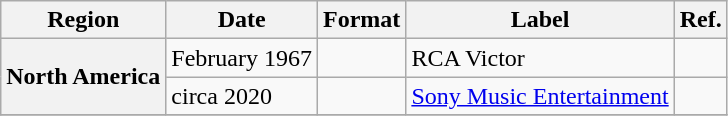<table class="wikitable plainrowheaders">
<tr>
<th scope="col">Region</th>
<th scope="col">Date</th>
<th scope="col">Format</th>
<th scope="col">Label</th>
<th scope="col">Ref.</th>
</tr>
<tr>
<th scope="row" rowspan="2">North America</th>
<td>February 1967</td>
<td></td>
<td>RCA Victor</td>
<td></td>
</tr>
<tr>
<td>circa 2020</td>
<td></td>
<td><a href='#'>Sony Music Entertainment</a></td>
<td></td>
</tr>
<tr>
</tr>
</table>
